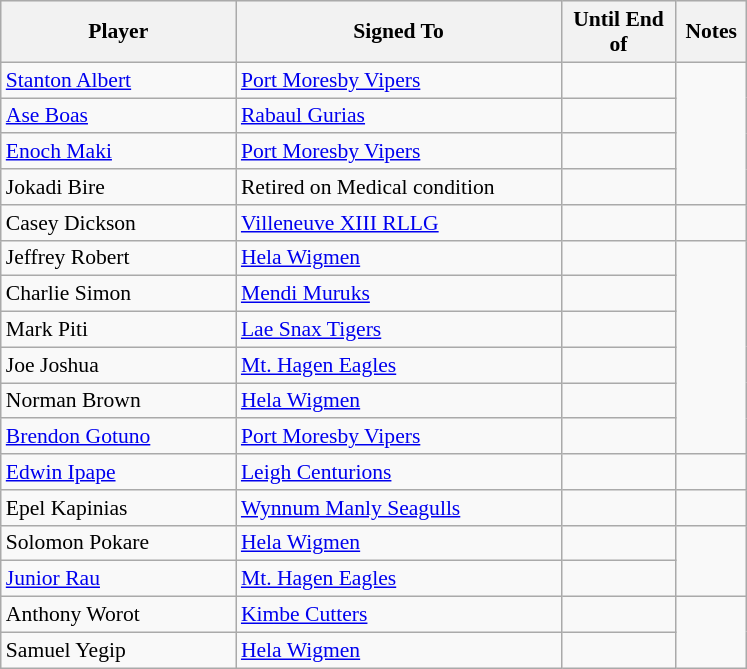<table class="wikitable" style="font-size:90%">
<tr style="background:#efefef;">
<th style="width:150px;">Player</th>
<th style="width:210px;">Signed To</th>
<th style="width:70px;">Until End of</th>
<th style="width:40px;">Notes</th>
</tr>
<tr>
<td><a href='#'>Stanton Albert</a></td>
<td><a href='#'>Port Moresby Vipers</a></td>
<td></td>
<td rowspan=4></td>
</tr>
<tr>
<td><a href='#'>Ase Boas</a></td>
<td><a href='#'>Rabaul Gurias</a></td>
<td></td>
</tr>
<tr>
<td><a href='#'>Enoch Maki</a></td>
<td><a href='#'>Port Moresby Vipers</a></td>
<td></td>
</tr>
<tr>
<td>Jokadi Bire</td>
<td>Retired on Medical condition</td>
<td></td>
</tr>
<tr>
<td>Casey Dickson</td>
<td><a href='#'>Villeneuve XIII RLLG</a></td>
<td></td>
<td></td>
</tr>
<tr>
<td>Jeffrey Robert</td>
<td><a href='#'>Hela Wigmen</a></td>
<td></td>
<td rowspan=6></td>
</tr>
<tr>
<td>Charlie Simon</td>
<td><a href='#'>Mendi Muruks</a></td>
<td></td>
</tr>
<tr>
<td>Mark Piti</td>
<td><a href='#'>Lae Snax Tigers</a></td>
<td></td>
</tr>
<tr>
<td>Joe Joshua</td>
<td><a href='#'>Mt. Hagen Eagles</a></td>
<td></td>
</tr>
<tr>
<td>Norman Brown</td>
<td><a href='#'>Hela Wigmen</a></td>
<td></td>
</tr>
<tr>
<td><a href='#'>Brendon Gotuno</a></td>
<td><a href='#'>Port Moresby Vipers</a></td>
<td></td>
</tr>
<tr>
<td><a href='#'>Edwin Ipape</a></td>
<td><a href='#'>Leigh Centurions</a></td>
<td></td>
<td></td>
</tr>
<tr>
<td>Epel Kapinias</td>
<td><a href='#'>Wynnum Manly Seagulls</a></td>
<td></td>
<td></td>
</tr>
<tr>
<td>Solomon Pokare</td>
<td><a href='#'>Hela Wigmen</a></td>
<td></td>
<td rowspan=2></td>
</tr>
<tr>
<td><a href='#'>Junior Rau</a></td>
<td><a href='#'>Mt. Hagen Eagles</a></td>
<td></td>
</tr>
<tr>
<td>Anthony Worot</td>
<td><a href='#'>Kimbe Cutters</a></td>
<td></td>
</tr>
<tr>
<td>Samuel Yegip</td>
<td><a href='#'>Hela Wigmen</a></td>
<td></td>
</tr>
</table>
